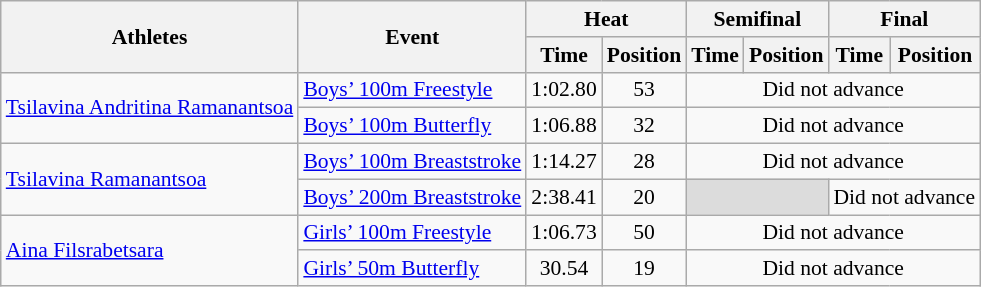<table class="wikitable" border="1" style="font-size:90%">
<tr>
<th rowspan=2>Athletes</th>
<th rowspan=2>Event</th>
<th colspan=2>Heat</th>
<th colspan=2>Semifinal</th>
<th colspan=2>Final</th>
</tr>
<tr>
<th>Time</th>
<th>Position</th>
<th>Time</th>
<th>Position</th>
<th>Time</th>
<th>Position</th>
</tr>
<tr>
<td rowspan=2><a href='#'>Tsilavina Andritina Ramanantsoa</a></td>
<td><a href='#'>Boys’ 100m Freestyle</a></td>
<td align=center>1:02.80</td>
<td align=center>53</td>
<td colspan="4" align=center>Did not advance</td>
</tr>
<tr>
<td><a href='#'>Boys’ 100m Butterfly</a></td>
<td align=center>1:06.88</td>
<td align=center>32</td>
<td colspan="4" align=center>Did not advance</td>
</tr>
<tr>
<td rowspan=2><a href='#'>Tsilavina Ramanantsoa</a></td>
<td><a href='#'>Boys’ 100m Breaststroke</a></td>
<td align=center>1:14.27</td>
<td align=center>28</td>
<td colspan="4" align=center>Did not advance</td>
</tr>
<tr>
<td><a href='#'>Boys’ 200m Breaststroke</a></td>
<td align=center>2:38.41</td>
<td align=center>20</td>
<td colspan=2 bgcolor=#DCDCDC></td>
<td colspan="2" align=center>Did not advance</td>
</tr>
<tr>
<td rowspan=2><a href='#'>Aina Filsrabetsara</a></td>
<td><a href='#'>Girls’ 100m Freestyle</a></td>
<td align=center>1:06.73</td>
<td align=center>50</td>
<td colspan="4" align=center>Did not advance</td>
</tr>
<tr>
<td><a href='#'>Girls’ 50m Butterfly</a></td>
<td align=center>30.54</td>
<td align=center>19</td>
<td colspan="4" align=center>Did not advance</td>
</tr>
</table>
